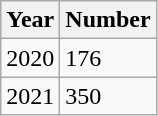<table class="wikitable sortable">
<tr>
<th>Year</th>
<th>Number</th>
</tr>
<tr>
<td>2020</td>
<td>176</td>
</tr>
<tr>
<td>2021</td>
<td>350</td>
</tr>
</table>
